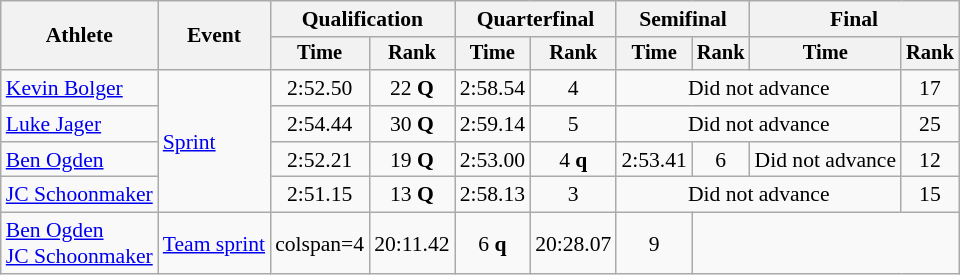<table class=wikitable style=font-size:90%;text-align:center>
<tr>
<th rowspan=2>Athlete</th>
<th rowspan=2>Event</th>
<th colspan=2>Qualification</th>
<th colspan=2>Quarterfinal</th>
<th colspan=2>Semifinal</th>
<th colspan=2>Final</th>
</tr>
<tr style=font-size:95%>
<th>Time</th>
<th>Rank</th>
<th>Time</th>
<th>Rank</th>
<th>Time</th>
<th>Rank</th>
<th>Time</th>
<th>Rank</th>
</tr>
<tr>
<td align=left><a href='#'>Kevin Bolger</a></td>
<td align=left rowspan=4><a href='#'>Sprint</a></td>
<td>2:52.50</td>
<td>22 <strong>Q</strong></td>
<td>2:58.54</td>
<td>4</td>
<td colspan=3>Did not advance</td>
<td>17</td>
</tr>
<tr>
<td align=left><a href='#'>Luke Jager</a></td>
<td>2:54.44</td>
<td>30 <strong>Q</strong></td>
<td>2:59.14</td>
<td>5</td>
<td colspan=3>Did not advance</td>
<td>25</td>
</tr>
<tr>
<td align=left><a href='#'>Ben Ogden</a></td>
<td>2:52.21</td>
<td>19 <strong>Q</strong></td>
<td>2:53.00</td>
<td>4 <strong>q</strong></td>
<td>2:53.41</td>
<td>6</td>
<td>Did not advance</td>
<td>12</td>
</tr>
<tr>
<td align=left><a href='#'>JC Schoonmaker</a></td>
<td>2:51.15</td>
<td>13 <strong>Q</strong></td>
<td>2:58.13</td>
<td>3</td>
<td colspan=3>Did not advance</td>
<td>15</td>
</tr>
<tr>
<td align=left><a href='#'>Ben Ogden</a><br><a href='#'>JC Schoonmaker</a></td>
<td align=left><a href='#'>Team sprint</a></td>
<td>colspan=4 </td>
<td>20:11.42</td>
<td>6 <strong>q</strong></td>
<td>20:28.07</td>
<td>9</td>
</tr>
</table>
